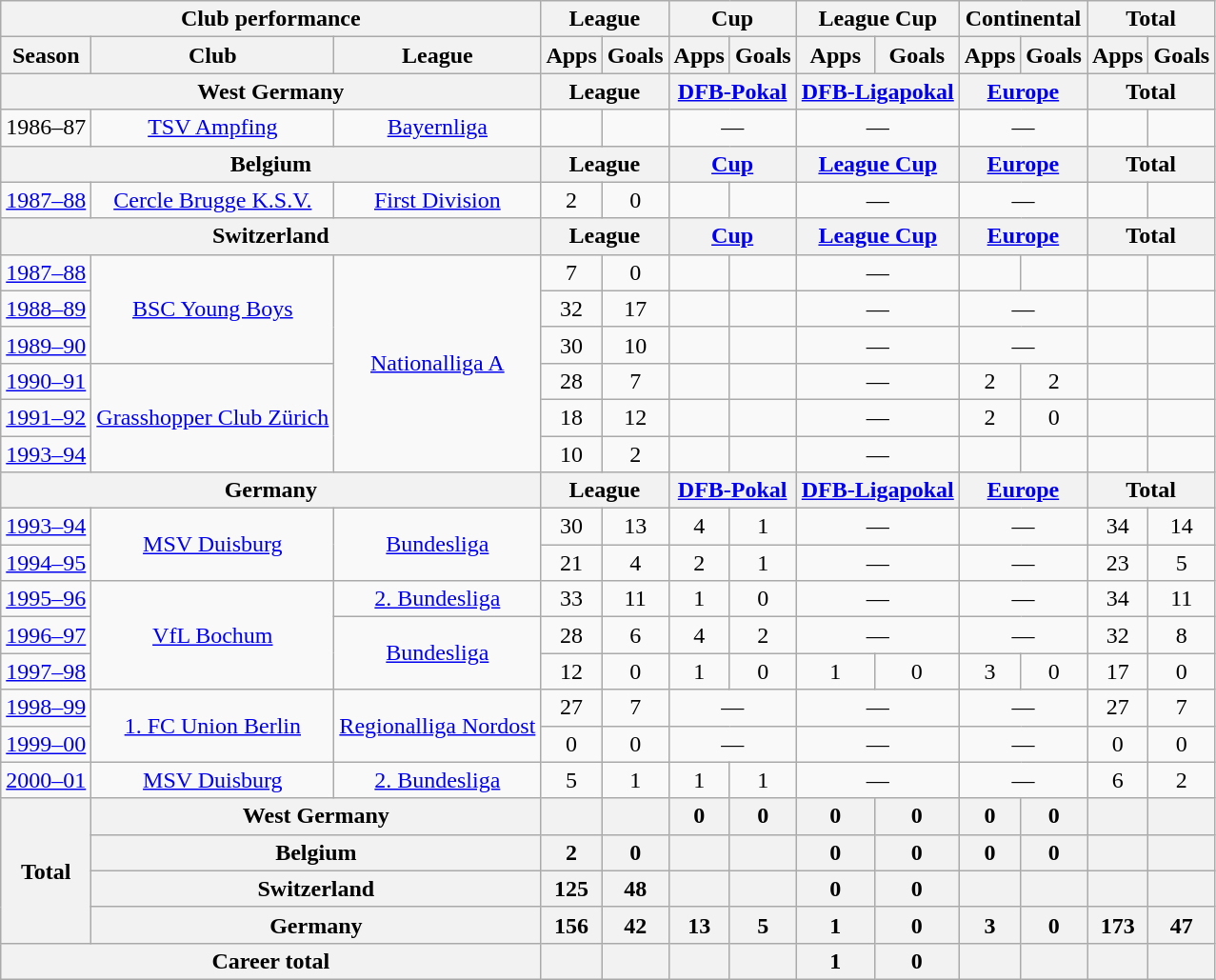<table class="wikitable" style="text-align:center">
<tr>
<th colspan=3>Club performance</th>
<th colspan=2>League</th>
<th colspan=2>Cup</th>
<th colspan=2>League Cup</th>
<th colspan=2>Continental</th>
<th colspan=2>Total</th>
</tr>
<tr>
<th>Season</th>
<th>Club</th>
<th>League</th>
<th>Apps</th>
<th>Goals</th>
<th>Apps</th>
<th>Goals</th>
<th>Apps</th>
<th>Goals</th>
<th>Apps</th>
<th>Goals</th>
<th>Apps</th>
<th>Goals</th>
</tr>
<tr>
<th colspan=3>West Germany</th>
<th colspan=2>League</th>
<th colspan=2><a href='#'>DFB-Pokal</a></th>
<th colspan=2><a href='#'>DFB-Ligapokal</a></th>
<th colspan=2><a href='#'>Europe</a></th>
<th colspan=2>Total</th>
</tr>
<tr>
<td>1986–87</td>
<td><a href='#'>TSV Ampfing</a></td>
<td><a href='#'>Bayernliga</a></td>
<td></td>
<td></td>
<td colspan="2">—</td>
<td colspan="2">—</td>
<td colspan="2">—</td>
<td></td>
<td></td>
</tr>
<tr>
<th colspan=3>Belgium</th>
<th colspan=2>League</th>
<th colspan=2><a href='#'>Cup</a></th>
<th colspan=2><a href='#'>League Cup</a></th>
<th colspan=2><a href='#'>Europe</a></th>
<th colspan=2>Total</th>
</tr>
<tr>
<td><a href='#'>1987–88</a></td>
<td><a href='#'>Cercle Brugge K.S.V.</a></td>
<td><a href='#'>First Division</a></td>
<td>2</td>
<td>0</td>
<td></td>
<td></td>
<td colspan="2">—</td>
<td colspan="2">—</td>
<td></td>
<td></td>
</tr>
<tr>
<th colspan=3>Switzerland</th>
<th colspan=2>League</th>
<th colspan=2><a href='#'>Cup</a></th>
<th colspan=2><a href='#'>League Cup</a></th>
<th colspan=2><a href='#'>Europe</a></th>
<th colspan=2>Total</th>
</tr>
<tr>
<td><a href='#'>1987–88</a></td>
<td rowspan="3"><a href='#'>BSC Young Boys</a></td>
<td rowspan="6"><a href='#'>Nationalliga A</a></td>
<td>7</td>
<td>0</td>
<td></td>
<td></td>
<td colspan="2">—</td>
<td></td>
<td></td>
<td></td>
<td></td>
</tr>
<tr>
<td><a href='#'>1988–89</a></td>
<td>32</td>
<td>17</td>
<td></td>
<td></td>
<td colspan="2">—</td>
<td colspan="2">—</td>
<td></td>
<td></td>
</tr>
<tr>
<td><a href='#'>1989–90</a></td>
<td>30</td>
<td>10</td>
<td></td>
<td></td>
<td colspan="2">—</td>
<td colspan="2">—</td>
<td></td>
<td></td>
</tr>
<tr>
<td><a href='#'>1990–91</a></td>
<td rowspan="3"><a href='#'>Grasshopper Club Zürich</a></td>
<td>28</td>
<td>7</td>
<td></td>
<td></td>
<td colspan="2">—</td>
<td>2</td>
<td>2</td>
<td></td>
<td></td>
</tr>
<tr>
<td><a href='#'>1991–92</a></td>
<td>18</td>
<td>12</td>
<td></td>
<td></td>
<td colspan="2">—</td>
<td>2</td>
<td>0</td>
<td></td>
<td></td>
</tr>
<tr>
<td><a href='#'>1993–94</a></td>
<td>10</td>
<td>2</td>
<td></td>
<td></td>
<td colspan="2">—</td>
<td></td>
<td></td>
<td></td>
<td></td>
</tr>
<tr>
<th colspan=3>Germany</th>
<th colspan=2>League</th>
<th colspan=2><a href='#'>DFB-Pokal</a></th>
<th colspan=2><a href='#'>DFB-Ligapokal</a></th>
<th colspan=2><a href='#'>Europe</a></th>
<th colspan=2>Total</th>
</tr>
<tr>
<td><a href='#'>1993–94</a></td>
<td rowspan="2"><a href='#'>MSV Duisburg</a></td>
<td rowspan="2"><a href='#'>Bundesliga</a></td>
<td>30</td>
<td>13</td>
<td>4</td>
<td>1</td>
<td colspan="2">—</td>
<td colspan="2">—</td>
<td>34</td>
<td>14</td>
</tr>
<tr>
<td><a href='#'>1994–95</a></td>
<td>21</td>
<td>4</td>
<td>2</td>
<td>1</td>
<td colspan="2">—</td>
<td colspan="2">—</td>
<td>23</td>
<td>5</td>
</tr>
<tr>
<td><a href='#'>1995–96</a></td>
<td rowspan="3"><a href='#'>VfL Bochum</a></td>
<td><a href='#'>2. Bundesliga</a></td>
<td>33</td>
<td>11</td>
<td>1</td>
<td>0</td>
<td colspan="2">—</td>
<td colspan="2">—</td>
<td>34</td>
<td>11</td>
</tr>
<tr>
<td><a href='#'>1996–97</a></td>
<td rowspan="2"><a href='#'>Bundesliga</a></td>
<td>28</td>
<td>6</td>
<td>4</td>
<td>2</td>
<td colspan="2">—</td>
<td colspan="2">—</td>
<td>32</td>
<td>8</td>
</tr>
<tr>
<td><a href='#'>1997–98</a></td>
<td>12</td>
<td>0</td>
<td>1</td>
<td>0</td>
<td>1</td>
<td>0</td>
<td>3</td>
<td>0</td>
<td>17</td>
<td>0</td>
</tr>
<tr>
<td><a href='#'>1998–99</a></td>
<td rowspan="2"><a href='#'>1. FC Union Berlin</a></td>
<td rowspan="2"><a href='#'>Regionalliga Nordost</a></td>
<td>27</td>
<td>7</td>
<td colspan="2">—</td>
<td colspan="2">—</td>
<td colspan="2">—</td>
<td>27</td>
<td>7</td>
</tr>
<tr>
<td><a href='#'>1999–00</a></td>
<td>0</td>
<td>0</td>
<td colspan="2">—</td>
<td colspan="2">—</td>
<td colspan="2">—</td>
<td>0</td>
<td>0</td>
</tr>
<tr>
<td><a href='#'>2000–01</a></td>
<td><a href='#'>MSV Duisburg</a></td>
<td><a href='#'>2. Bundesliga</a></td>
<td>5</td>
<td>1</td>
<td>1</td>
<td>1</td>
<td colspan="2">—</td>
<td colspan="2">—</td>
<td>6</td>
<td>2</td>
</tr>
<tr>
<th rowspan=4>Total</th>
<th colspan=2>West Germany</th>
<th></th>
<th></th>
<th>0</th>
<th>0</th>
<th>0</th>
<th>0</th>
<th>0</th>
<th>0</th>
<th></th>
<th></th>
</tr>
<tr>
<th colspan=2>Belgium</th>
<th>2</th>
<th>0</th>
<th></th>
<th></th>
<th>0</th>
<th>0</th>
<th>0</th>
<th>0</th>
<th></th>
<th></th>
</tr>
<tr>
<th colspan=2>Switzerland</th>
<th>125</th>
<th>48</th>
<th></th>
<th></th>
<th>0</th>
<th>0</th>
<th></th>
<th></th>
<th></th>
<th></th>
</tr>
<tr>
<th colspan=2>Germany</th>
<th>156</th>
<th>42</th>
<th>13</th>
<th>5</th>
<th>1</th>
<th>0</th>
<th>3</th>
<th>0</th>
<th>173</th>
<th>47</th>
</tr>
<tr>
<th colspan=3>Career total</th>
<th></th>
<th></th>
<th></th>
<th></th>
<th>1</th>
<th>0</th>
<th></th>
<th></th>
<th></th>
<th></th>
</tr>
</table>
